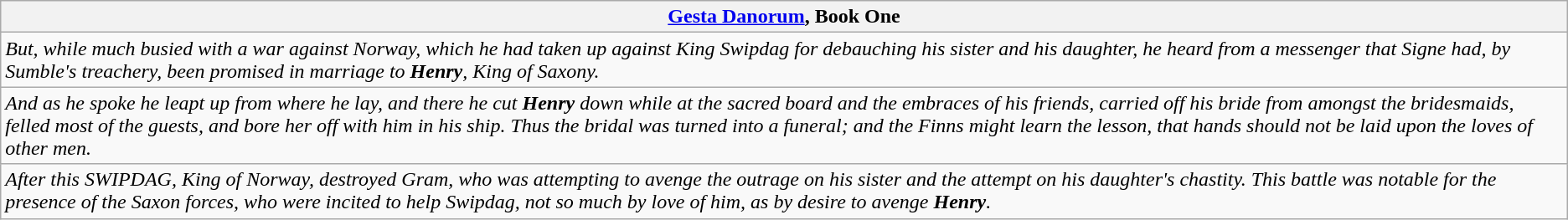<table class="wikitable">
<tr>
<th><a href='#'>Gesta Danorum</a>, <strong>Book One</strong></th>
</tr>
<tr>
<td><em>But, while much busied with a war against Norway, which he had taken up against King Swipdag for debauching his sister and his daughter, he heard from a messenger that Signe had, by Sumble's treachery, been promised in marriage to <strong>Henry</strong>, King of Saxony. </em></td>
</tr>
<tr>
<td><em>And as he spoke he leapt up from where he lay, and there he cut <strong>Henry</strong> down while at the sacred board and the embraces of his friends, carried off his bride from amongst the bridesmaids, felled most of the guests, and bore her off with him in his ship. Thus the bridal was turned into a funeral; and the Finns might learn the lesson, that hands should not be laid upon the loves of other men. </em></td>
</tr>
<tr>
<td><em>After this SWIPDAG, King of Norway, destroyed Gram, who was attempting to avenge the outrage on his sister and the attempt on his daughter's chastity. This battle was notable for the presence of the Saxon forces, who were incited to help Swipdag, not so much by love of him, as by desire to avenge <strong>Henry</strong>.</em></td>
</tr>
</table>
